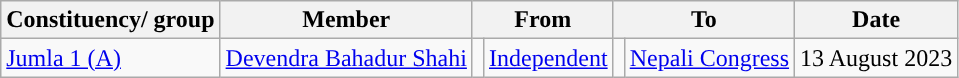<table class="wikitable">
<tr>
<th>Constituency/ group</th>
<th>Member</th>
<th colspan="2">From</th>
<th colspan="2">To</th>
<th>Date</th>
</tr>
<tr>
<td><a href='#'>Jumla 1 (A)</a></td>
<td><a href='#'>Devendra Bahadur Shahi</a></td>
<td></td>
<td><a href='#'>Independent</a></td>
<td></td>
<td><a href='#'>Nepali Congress</a></td>
<td>13 August 2023</td>
</tr>
</table>
